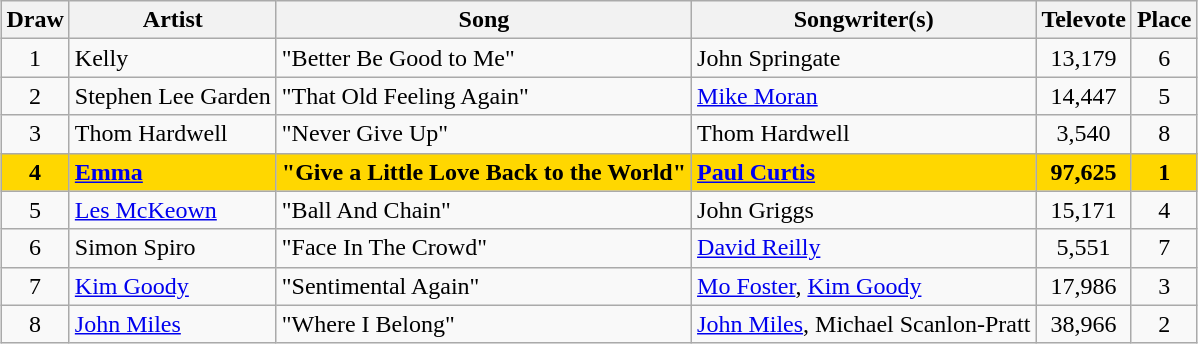<table class="sortable wikitable" style="margin: 1em auto 1em auto; text-align:center">
<tr>
<th>Draw</th>
<th>Artist</th>
<th>Song</th>
<th>Songwriter(s)</th>
<th>Televote</th>
<th>Place</th>
</tr>
<tr>
<td>1</td>
<td align="left">Kelly</td>
<td align="left">"Better Be Good to Me"</td>
<td align="left">John Springate</td>
<td>13,179</td>
<td>6</td>
</tr>
<tr>
<td>2</td>
<td align="left">Stephen Lee Garden</td>
<td align="left">"That Old Feeling Again"</td>
<td align="left"><a href='#'>Mike Moran</a></td>
<td>14,447</td>
<td>5</td>
</tr>
<tr>
<td>3</td>
<td align="left">Thom Hardwell</td>
<td align="left">"Never Give Up"</td>
<td align="left">Thom Hardwell</td>
<td>3,540</td>
<td>8</td>
</tr>
<tr style="font-weight:bold; background:gold;">
<td>4</td>
<td align="left"><a href='#'>Emma</a></td>
<td align="left">"Give a Little Love Back to the World"</td>
<td align="left"><a href='#'>Paul Curtis</a></td>
<td>97,625</td>
<td>1</td>
</tr>
<tr>
<td>5</td>
<td align="left"><a href='#'>Les McKeown</a></td>
<td align="left">"Ball And Chain"</td>
<td align="left">John Griggs</td>
<td>15,171</td>
<td>4</td>
</tr>
<tr>
<td>6</td>
<td align="left">Simon Spiro</td>
<td align="left">"Face In The Crowd"</td>
<td align="left"><a href='#'>David Reilly</a></td>
<td>5,551</td>
<td>7</td>
</tr>
<tr>
<td>7</td>
<td align="left"><a href='#'>Kim Goody</a></td>
<td align="left">"Sentimental Again"</td>
<td align="left"><a href='#'>Mo Foster</a>, <a href='#'>Kim Goody</a></td>
<td>17,986</td>
<td>3</td>
</tr>
<tr>
<td>8</td>
<td align="left"><a href='#'>John Miles</a></td>
<td align="left">"Where I Belong"</td>
<td align="left"><a href='#'>John Miles</a>, Michael Scanlon-Pratt</td>
<td>38,966</td>
<td>2</td>
</tr>
</table>
